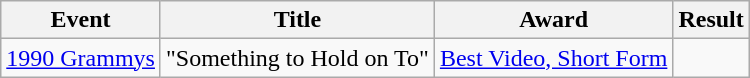<table class="wikitable">
<tr>
<th>Event</th>
<th>Title</th>
<th>Award</th>
<th>Result</th>
</tr>
<tr>
<td><a href='#'>1990 Grammys</a></td>
<td>"Something to Hold on To"</td>
<td><a href='#'>Best Video, Short Form</a></td>
<td></td>
</tr>
</table>
